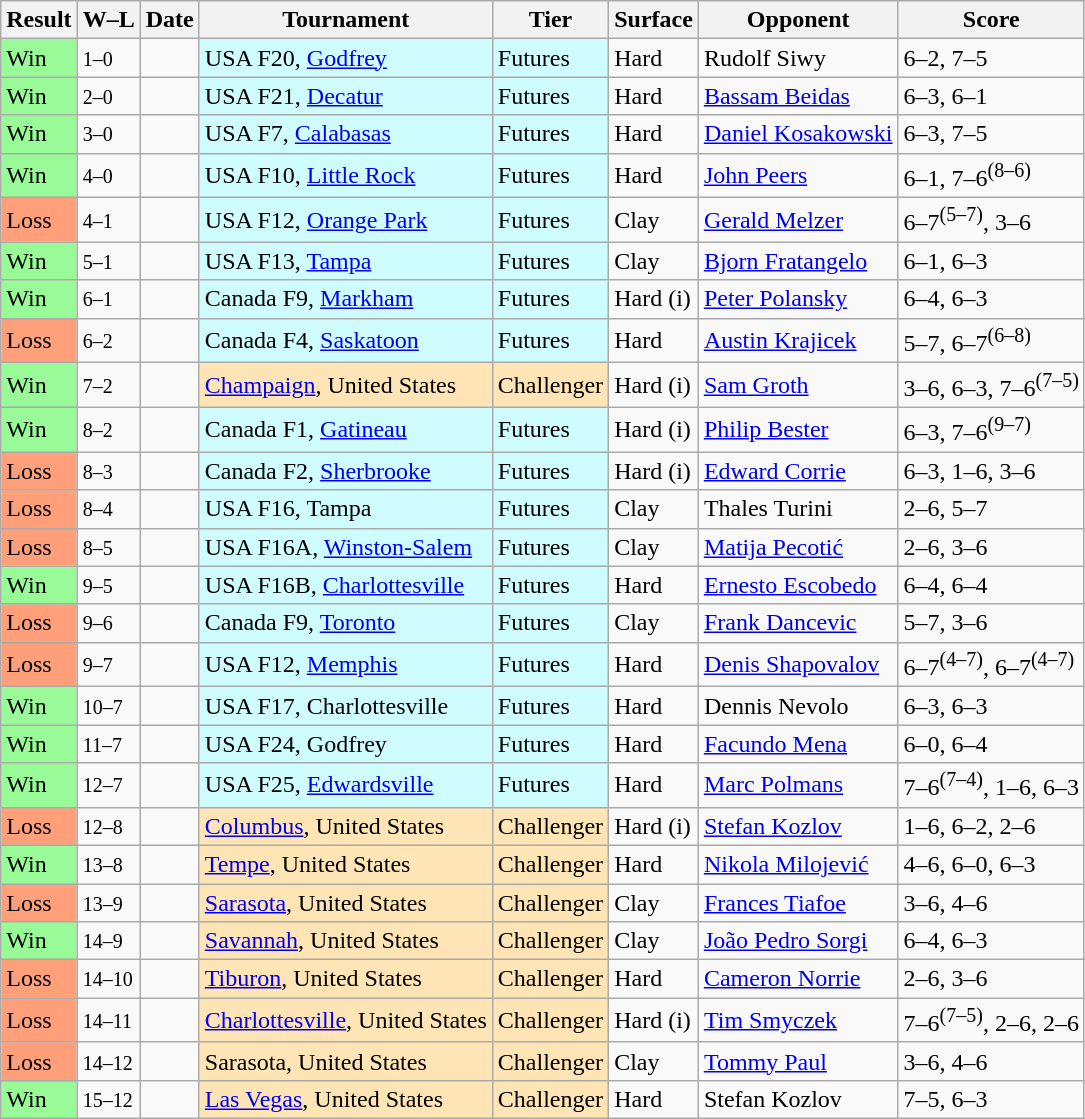<table class="sortable wikitable nowrap">
<tr>
<th>Result</th>
<th class=unsortable>W–L</th>
<th>Date</th>
<th>Tournament</th>
<th>Tier</th>
<th>Surface</th>
<th>Opponent</th>
<th class=unsortable>Score</th>
</tr>
<tr>
<td bgcolor=98FB98>Win</td>
<td><small>1–0</small></td>
<td></td>
<td style=background:#cffcff>USA F20, <a href='#'>Godfrey</a></td>
<td style=background:#cffcff>Futures</td>
<td>Hard</td>
<td> Rudolf Siwy</td>
<td>6–2, 7–5</td>
</tr>
<tr>
<td bgcolor=98FB98>Win</td>
<td><small>2–0</small></td>
<td></td>
<td style=background:#cffcff>USA F21, <a href='#'>Decatur</a></td>
<td style=background:#cffcff>Futures</td>
<td>Hard</td>
<td> <a href='#'>Bassam Beidas</a></td>
<td>6–3, 6–1</td>
</tr>
<tr>
<td bgcolor=98FB98>Win</td>
<td><small>3–0</small></td>
<td></td>
<td style=background:#cffcff>USA F7, <a href='#'>Calabasas</a></td>
<td style=background:#cffcff>Futures</td>
<td>Hard</td>
<td> <a href='#'>Daniel Kosakowski</a></td>
<td>6–3, 7–5</td>
</tr>
<tr>
<td bgcolor=98FB98>Win</td>
<td><small>4–0</small></td>
<td></td>
<td style=background:#cffcff>USA F10, <a href='#'>Little Rock</a></td>
<td style=background:#cffcff>Futures</td>
<td>Hard</td>
<td> <a href='#'>John Peers</a></td>
<td>6–1, 7–6<sup>(8–6)</sup></td>
</tr>
<tr>
<td bgcolor=FFA07A>Loss</td>
<td><small>4–1</small></td>
<td></td>
<td style=background:#cffcff>USA F12, <a href='#'>Orange Park</a></td>
<td style=background:#cffcff>Futures</td>
<td>Clay</td>
<td> <a href='#'>Gerald Melzer</a></td>
<td>6–7<sup>(5–7)</sup>, 3–6</td>
</tr>
<tr>
<td bgcolor=98FB98>Win</td>
<td><small>5–1</small></td>
<td></td>
<td style=background:#cffcff>USA F13, <a href='#'>Tampa</a></td>
<td style=background:#cffcff>Futures</td>
<td>Clay</td>
<td> <a href='#'>Bjorn Fratangelo</a></td>
<td>6–1, 6–3</td>
</tr>
<tr>
<td bgcolor=98FB98>Win</td>
<td><small>6–1</small></td>
<td></td>
<td style=background:#cffcff>Canada F9, <a href='#'>Markham</a></td>
<td style=background:#cffcff>Futures</td>
<td>Hard (i)</td>
<td> <a href='#'>Peter Polansky</a></td>
<td>6–4, 6–3</td>
</tr>
<tr>
<td bgcolor=FFA07A>Loss</td>
<td><small>6–2</small></td>
<td></td>
<td style=background:#cffcff>Canada F4, <a href='#'>Saskatoon</a></td>
<td style=background:#cffcff>Futures</td>
<td>Hard</td>
<td> <a href='#'>Austin Krajicek</a></td>
<td>5–7, 6–7<sup>(6–8)</sup></td>
</tr>
<tr>
<td bgcolor=98FB98>Win</td>
<td><small>7–2</small></td>
<td><a href='#'></a></td>
<td style=background:moccasin><a href='#'>Champaign</a>, United States</td>
<td style=background:moccasin>Challenger</td>
<td>Hard (i)</td>
<td> <a href='#'>Sam Groth</a></td>
<td>3–6, 6–3, 7–6<sup>(7–5)</sup></td>
</tr>
<tr>
<td bgcolor=98FB98>Win</td>
<td><small>8–2</small></td>
<td></td>
<td style=background:#cffcff>Canada F1, <a href='#'>Gatineau</a></td>
<td style=background:#cffcff>Futures</td>
<td>Hard (i)</td>
<td> <a href='#'>Philip Bester</a></td>
<td>6–3, 7–6<sup>(9–7)</sup></td>
</tr>
<tr>
<td bgcolor=FFA07A>Loss</td>
<td><small>8–3</small></td>
<td></td>
<td style=background:#cffcff>Canada F2, <a href='#'>Sherbrooke</a></td>
<td style=background:#cffcff>Futures</td>
<td>Hard (i)</td>
<td> <a href='#'>Edward Corrie</a></td>
<td>6–3, 1–6, 3–6</td>
</tr>
<tr>
<td bgcolor=FFA07A>Loss</td>
<td><small>8–4</small></td>
<td></td>
<td style=background:#cffcff>USA F16, Tampa</td>
<td style=background:#cffcff>Futures</td>
<td>Clay</td>
<td> Thales Turini</td>
<td>2–6, 5–7</td>
</tr>
<tr>
<td bgcolor=FFA07A>Loss</td>
<td><small>8–5</small></td>
<td></td>
<td style=background:#cffcff>USA F16A, <a href='#'>Winston-Salem</a></td>
<td style=background:#cffcff>Futures</td>
<td>Clay</td>
<td> <a href='#'>Matija Pecotić</a></td>
<td>2–6, 3–6</td>
</tr>
<tr>
<td bgcolor=98FB98>Win</td>
<td><small>9–5</small></td>
<td></td>
<td style=background:#cffcff>USA F16B, <a href='#'>Charlottesville</a></td>
<td style=background:#cffcff>Futures</td>
<td>Hard</td>
<td> <a href='#'>Ernesto Escobedo</a></td>
<td>6–4, 6–4</td>
</tr>
<tr>
<td bgcolor=FFA07A>Loss</td>
<td><small>9–6</small></td>
<td></td>
<td style=background:#cffcff>Canada F9, <a href='#'>Toronto</a></td>
<td style=background:#cffcff>Futures</td>
<td>Clay</td>
<td> <a href='#'>Frank Dancevic</a></td>
<td>5–7, 3–6</td>
</tr>
<tr>
<td bgcolor=FFA07A>Loss</td>
<td><small>9–7</small></td>
<td></td>
<td style=background:#cffcff>USA F12, <a href='#'>Memphis</a></td>
<td style=background:#cffcff>Futures</td>
<td>Hard</td>
<td> <a href='#'>Denis Shapovalov</a></td>
<td>6–7<sup>(4–7)</sup>, 6–7<sup>(4–7)</sup></td>
</tr>
<tr>
<td bgcolor=98FB98>Win</td>
<td><small>10–7</small></td>
<td></td>
<td style=background:#cffcff>USA F17, Charlottesville</td>
<td style=background:#cffcff>Futures</td>
<td>Hard</td>
<td> Dennis Nevolo</td>
<td>6–3, 6–3</td>
</tr>
<tr>
<td bgcolor=98FB98>Win</td>
<td><small>11–7</small></td>
<td></td>
<td style=background:#cffcff>USA F24, Godfrey</td>
<td style=background:#cffcff>Futures</td>
<td>Hard</td>
<td> <a href='#'>Facundo Mena</a></td>
<td>6–0, 6–4</td>
</tr>
<tr>
<td bgcolor=98FB98>Win</td>
<td><small>12–7</small></td>
<td></td>
<td style=background:#cffcff>USA F25, <a href='#'>Edwardsville</a></td>
<td style=background:#cffcff>Futures</td>
<td>Hard</td>
<td> <a href='#'>Marc Polmans</a></td>
<td>7–6<sup>(7–4)</sup>, 1–6, 6–3</td>
</tr>
<tr>
<td bgcolor=FFA07A>Loss</td>
<td><small>12–8</small></td>
<td><a href='#'></a></td>
<td style=background:moccasin><a href='#'>Columbus</a>, United States</td>
<td style=background:moccasin>Challenger</td>
<td>Hard (i)</td>
<td> <a href='#'>Stefan Kozlov</a></td>
<td>1–6, 6–2, 2–6</td>
</tr>
<tr>
<td bgcolor=98FB98>Win</td>
<td><small>13–8</small></td>
<td><a href='#'></a></td>
<td style=background:moccasin><a href='#'>Tempe</a>, United States</td>
<td style=background:moccasin>Challenger</td>
<td>Hard</td>
<td> <a href='#'>Nikola Milojević</a></td>
<td>4–6, 6–0, 6–3</td>
</tr>
<tr>
<td bgcolor=FFA07A>Loss</td>
<td><small>13–9</small></td>
<td><a href='#'></a></td>
<td style=background:moccasin><a href='#'>Sarasota</a>, United States</td>
<td style=background:moccasin>Challenger</td>
<td>Clay</td>
<td> <a href='#'>Frances Tiafoe</a></td>
<td>3–6, 4–6</td>
</tr>
<tr>
<td bgcolor=98FB98>Win</td>
<td><small>14–9</small></td>
<td><a href='#'></a></td>
<td style=background:moccasin><a href='#'>Savannah</a>, United States</td>
<td style=background:moccasin>Challenger</td>
<td>Clay</td>
<td> <a href='#'>João Pedro Sorgi</a></td>
<td>6–4, 6–3</td>
</tr>
<tr>
<td bgcolor=FFA07A>Loss</td>
<td><small>14–10</small></td>
<td><a href='#'></a></td>
<td style=background:moccasin><a href='#'>Tiburon</a>, United States</td>
<td style=background:moccasin>Challenger</td>
<td>Hard</td>
<td> <a href='#'>Cameron Norrie</a></td>
<td>2–6, 3–6</td>
</tr>
<tr>
<td bgcolor=FFA07A>Loss</td>
<td><small>14–11</small></td>
<td><a href='#'></a></td>
<td style=background:moccasin><a href='#'>Charlottesville</a>, United States</td>
<td style=background:moccasin>Challenger</td>
<td>Hard (i)</td>
<td> <a href='#'>Tim Smyczek</a></td>
<td>7–6<sup>(7–5)</sup>, 2–6, 2–6</td>
</tr>
<tr>
<td bgcolor=FFA07A>Loss</td>
<td><small>14–12</small></td>
<td><a href='#'></a></td>
<td style=background:moccasin>Sarasota, United States</td>
<td style=background:moccasin>Challenger</td>
<td>Clay</td>
<td> <a href='#'>Tommy Paul</a></td>
<td>3–6, 4–6</td>
</tr>
<tr>
<td bgcolor=98FB98>Win</td>
<td><small>15–12</small></td>
<td><a href='#'></a></td>
<td style=background:moccasin><a href='#'>Las Vegas</a>, United States</td>
<td style=background:moccasin>Challenger</td>
<td>Hard</td>
<td> Stefan Kozlov</td>
<td>7–5, 6–3</td>
</tr>
</table>
